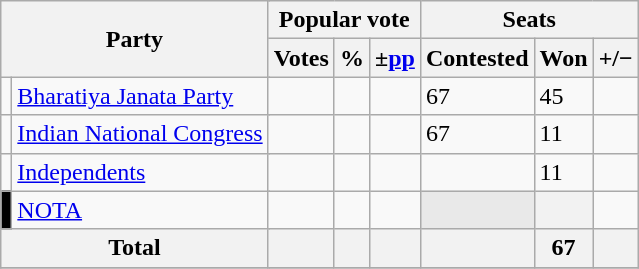<table class="wikitable">
<tr>
<th colspan="4" rowspan="2">Party</th>
<th colspan="3">Popular vote</th>
<th colspan="3">Seats</th>
</tr>
<tr>
<th>Votes</th>
<th>%</th>
<th>±<a href='#'>pp</a></th>
<th>Contested</th>
<th>Won</th>
<th><strong>+/−</strong></th>
</tr>
<tr>
<td></td>
<td colspan="3"><a href='#'>Bharatiya Janata Party</a></td>
<td></td>
<td></td>
<td></td>
<td>67</td>
<td>45</td>
<td></td>
</tr>
<tr>
<td></td>
<td colspan="3"><a href='#'>Indian National Congress</a></td>
<td></td>
<td></td>
<td></td>
<td>67</td>
<td>11</td>
<td></td>
</tr>
<tr>
<td></td>
<td colspan="3"><a href='#'>Independents</a></td>
<td></td>
<td></td>
<td></td>
<td></td>
<td>11</td>
<td></td>
</tr>
<tr>
<td style="background:Black; color:White"></td>
<td colspan="3"><a href='#'>NOTA</a></td>
<td></td>
<td></td>
<td></td>
<th style="background-color:#E9E9E9"></th>
<th></th>
<td></td>
</tr>
<tr>
<th colspan="4">Total</th>
<th></th>
<th></th>
<th></th>
<th></th>
<th>67</th>
<th></th>
</tr>
<tr>
</tr>
</table>
